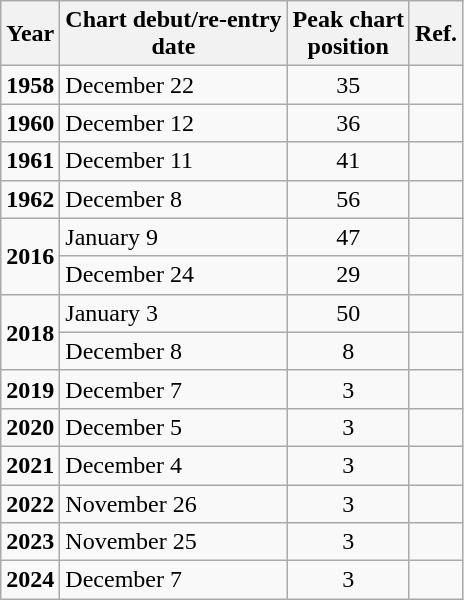<table class="wikitable">
<tr>
<th>Year</th>
<th>Chart debut/re-entry<br>date</th>
<th>Peak chart<br>position</th>
<th>Ref.</th>
</tr>
<tr>
<td><strong>1958</strong></td>
<td>December 22</td>
<td style="text-align:center;">35</td>
<td></td>
</tr>
<tr>
<td><strong>1960</strong></td>
<td>December 12</td>
<td style="text-align:center;">36</td>
<td></td>
</tr>
<tr>
<td><strong>1961</strong></td>
<td>December 11</td>
<td style="text-align:center;">41</td>
<td></td>
</tr>
<tr>
<td><strong>1962</strong></td>
<td>December 8</td>
<td style="text-align:center;">56</td>
<td></td>
</tr>
<tr>
<td rowspan="2"><strong>2016</strong></td>
<td>January 9</td>
<td style="text-align:center;">47</td>
<td></td>
</tr>
<tr>
<td>December 24</td>
<td style="text-align:center;">29</td>
<td></td>
</tr>
<tr>
<td rowspan="2"><strong>2018</strong></td>
<td>January 3</td>
<td style="text-align:center;">50</td>
<td></td>
</tr>
<tr>
<td>December 8</td>
<td style="text-align:center;">8</td>
<td></td>
</tr>
<tr>
<td><strong>2019</strong></td>
<td>December 7</td>
<td style="text-align:center;">3</td>
<td></td>
</tr>
<tr>
<td><strong>2020</strong></td>
<td>December 5</td>
<td style="text-align:center;">3</td>
<td></td>
</tr>
<tr>
<td><strong>2021</strong></td>
<td>December 4</td>
<td style="text-align:center;">3</td>
<td></td>
</tr>
<tr>
<td><strong>2022</strong></td>
<td>November 26</td>
<td style="text-align:center;">3</td>
<td></td>
</tr>
<tr>
<td><strong>2023</strong></td>
<td>November 25</td>
<td style="text-align:center;">3</td>
<td></td>
</tr>
<tr>
<td><strong>2024</strong></td>
<td>December 7</td>
<td style="text-align:center;">3</td>
<td></td>
</tr>
</table>
